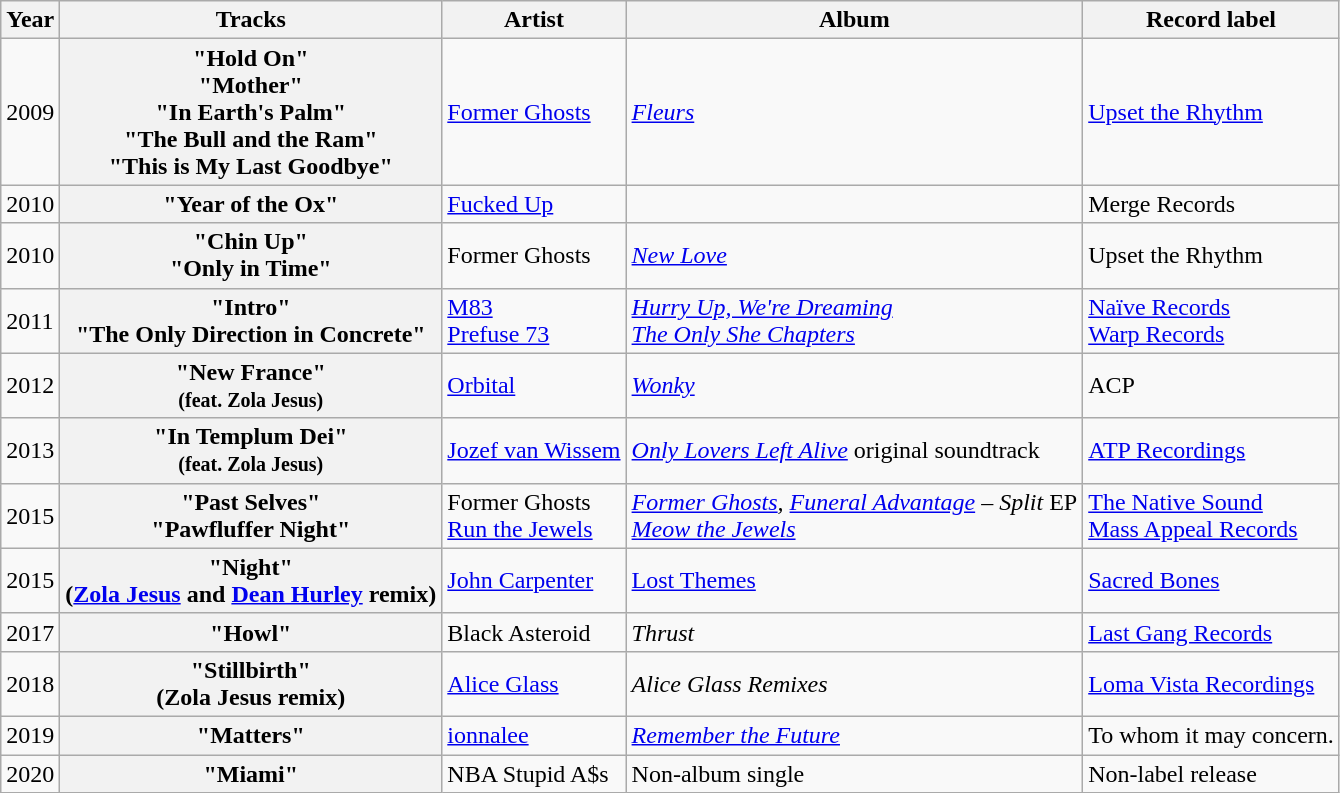<table class="wikitable sortable plainrowheaders">
<tr>
<th>Year</th>
<th>Tracks</th>
<th>Artist</th>
<th>Album</th>
<th>Record label</th>
</tr>
<tr>
<td>2009</td>
<th scope="row">"Hold On"<br>"Mother"<br>"In Earth's Palm"<br> "The Bull and the Ram" <br>"This is My Last Goodbye"</th>
<td><a href='#'>Former Ghosts</a></td>
<td><em><a href='#'>Fleurs</a></em></td>
<td><a href='#'>Upset the Rhythm</a></td>
</tr>
<tr>
<td>2010</td>
<th scope="row">"Year of the Ox"</th>
<td><a href='#'>Fucked Up</a></td>
<td></td>
<td>Merge Records</td>
</tr>
<tr>
<td>2010</td>
<th scope="row">"Chin Up"<br>"Only in Time"</th>
<td>Former Ghosts</td>
<td><em><a href='#'>New Love</a></em></td>
<td>Upset the Rhythm</td>
</tr>
<tr>
<td>2011</td>
<th scope="row">"Intro"<br>"The Only Direction in Concrete"</th>
<td><a href='#'>M83</a><br><a href='#'>Prefuse 73</a></td>
<td><em><a href='#'>Hurry Up, We're Dreaming</a></em><br><em><a href='#'>The Only She Chapters</a></em></td>
<td><a href='#'>Naïve Records</a><br><a href='#'>Warp Records</a></td>
</tr>
<tr>
<td>2012</td>
<th scope="row">"New France" <br><small>(feat. Zola Jesus)</small></th>
<td><a href='#'>Orbital</a></td>
<td><em><a href='#'>Wonky</a></em></td>
<td>ACP</td>
</tr>
<tr>
<td>2013</td>
<th scope="row">"In Templum Dei" <br><small>(feat. Zola Jesus)</small></th>
<td><a href='#'>Jozef van Wissem</a></td>
<td><em><a href='#'>Only Lovers Left Alive</a></em> original soundtrack</td>
<td><a href='#'>ATP Recordings</a></td>
</tr>
<tr>
<td>2015</td>
<th scope="row">"Past Selves"<br>"Pawfluffer Night"</th>
<td>Former Ghosts <br> <a href='#'>Run the Jewels</a></td>
<td><em><a href='#'>Former Ghosts</a>, <a href='#'>Funeral Advantage</a> – Split</em> EP <br> <em><a href='#'>Meow the Jewels</a></em></td>
<td><a href='#'>The Native Sound</a> <br> <a href='#'>Mass Appeal Records</a></td>
</tr>
<tr>
<td>2015</td>
<th scope="row">"Night"<br>(<a href='#'>Zola Jesus</a> and <a href='#'>Dean Hurley</a> remix)</th>
<td><a href='#'>John Carpenter</a></td>
<td><a href='#'>Lost Themes</a></td>
<td><a href='#'>Sacred Bones</a></td>
</tr>
<tr>
<td>2017</td>
<th scope="row">"Howl"</th>
<td>Black Asteroid</td>
<td><em>Thrust</em></td>
<td><a href='#'>Last Gang Records</a></td>
</tr>
<tr>
<td>2018</td>
<th scope="row">"Stillbirth"<br>(Zola Jesus remix)</th>
<td><a href='#'>Alice Glass</a></td>
<td><em>Alice Glass Remixes</em></td>
<td><a href='#'>Loma Vista Recordings</a></td>
</tr>
<tr>
<td>2019</td>
<th scope="row">"Matters"</th>
<td><a href='#'>ionnalee</a></td>
<td><em><a href='#'>Remember the Future</a></em></td>
<td>To whom it may concern.</td>
</tr>
<tr>
<td>2020</td>
<th scope="row">"Miami"</th>
<td>NBA Stupid A$s</td>
<td>Non-album single</td>
<td>Non-label release</td>
</tr>
</table>
